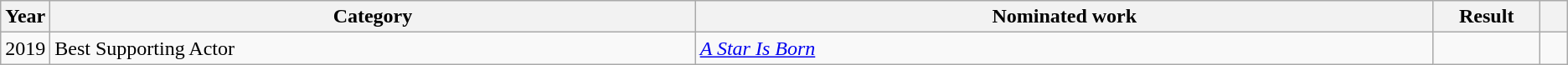<table class=wikitable>
<tr>
<th scope="col" style="width:1em;">Year</th>
<th scope="col" style="width:34em;">Category</th>
<th scope="col" style="width:39em;">Nominated work</th>
<th scope="col" style="width:5em;">Result</th>
<th scope="col" style="width:1em;"></th>
</tr>
<tr>
<td>2019</td>
<td>Best Supporting Actor</td>
<td><em><a href='#'>A Star Is Born</a></em></td>
<td></td>
<td align=center></td>
</tr>
</table>
